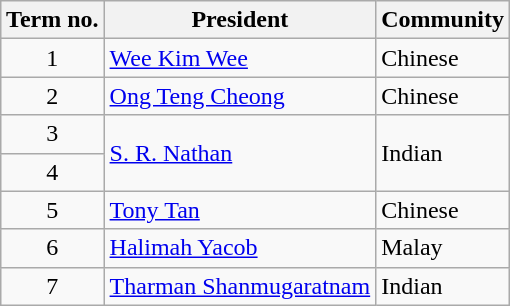<table class="wikitable" style="margin-left: auto; margin-right: auto; border: none;">
<tr>
<th>Term no.</th>
<th>President</th>
<th>Community</th>
</tr>
<tr>
<td align="center">1</td>
<td><a href='#'>Wee Kim Wee</a></td>
<td>Chinese</td>
</tr>
<tr>
<td align="center">2</td>
<td><a href='#'>Ong Teng Cheong</a></td>
<td>Chinese</td>
</tr>
<tr>
<td align="center">3</td>
<td rowspan="2"><a href='#'>S. R. Nathan</a></td>
<td rowspan="2">Indian</td>
</tr>
<tr>
<td align="center">4</td>
</tr>
<tr>
<td align="center">5</td>
<td><a href='#'>Tony Tan</a></td>
<td>Chinese</td>
</tr>
<tr>
<td align="center">6</td>
<td><a href='#'>Halimah Yacob</a></td>
<td>Malay</td>
</tr>
<tr>
<td align="center">7</td>
<td><a href='#'>Tharman Shanmugaratnam</a></td>
<td>Indian</td>
</tr>
<tr>
</tr>
</table>
